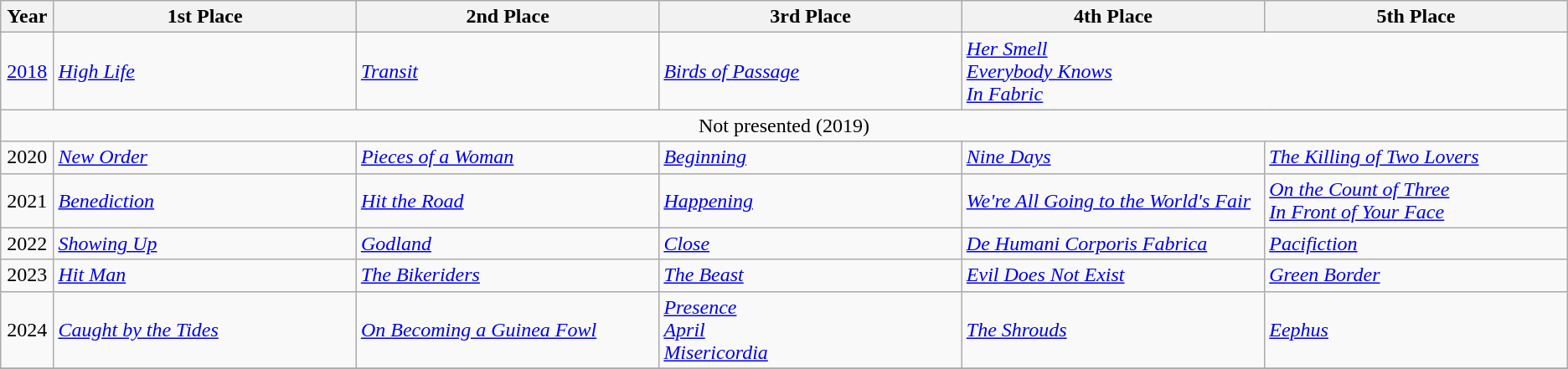<table class="wikitable">
<tr>
<th scope="col" width="3%">Year</th>
<th scope="col" width="18%">1st Place</th>
<th scope="col" width="18%">2nd Place</th>
<th scope="col" width="18%">3rd Place</th>
<th scope="col" width="18%">4th Place</th>
<th scope="col" width="18%">5th Place</th>
</tr>
<tr>
<td align="center"><a href='#'>2018</a></td>
<td><em><a href='#'>High Life</a></em></td>
<td><em><a href='#'>Transit</a></em></td>
<td><em><a href='#'>Birds of Passage</a></em></td>
<td colspan="2"><em><a href='#'>Her Smell</a></em><br><em><a href='#'>Everybody Knows</a></em><br><em><a href='#'>In Fabric</a></em></td>
</tr>
<tr>
<td colspan="11" align="center">Not presented (2019)</td>
</tr>
<tr>
<td align="center">2020</td>
<td><em><a href='#'>New Order</a></em></td>
<td><em><a href='#'>Pieces of a Woman</a></em></td>
<td><em><a href='#'>Beginning</a></em></td>
<td><em><a href='#'>Nine Days</a></em></td>
<td><em><a href='#'>The Killing of Two Lovers</a></em></td>
</tr>
<tr>
<td align="center">2021</td>
<td><em><a href='#'>Benediction</a></em></td>
<td><em><a href='#'>Hit the Road</a></em></td>
<td><em><a href='#'>Happening</a></em></td>
<td><em><a href='#'>We're All Going to the World's Fair</a></em></td>
<td><em><a href='#'>On the Count of Three</a></em><br><em><a href='#'>In Front of Your Face</a></em></td>
</tr>
<tr>
<td align="center">2022</td>
<td><em><a href='#'>Showing Up</a></em></td>
<td><em><a href='#'>Godland</a></em></td>
<td><em><a href='#'>Close</a></em></td>
<td><em><a href='#'>De Humani Corporis Fabrica</a></em></td>
<td><em><a href='#'>Pacifiction</a></em></td>
</tr>
<tr>
<td align="center">2023</td>
<td><em><a href='#'>Hit Man</a></em></td>
<td><em><a href='#'>The Bikeriders</a></em></td>
<td><em><a href='#'>The Beast</a></em></td>
<td><em><a href='#'>Evil Does Not Exist</a></em></td>
<td><em><a href='#'>Green Border</a></em></td>
</tr>
<tr>
<td align="center">2024</td>
<td><em><a href='#'>Caught by the Tides</a></em></td>
<td><em><a href='#'>On Becoming a Guinea Fowl</a></em></td>
<td><em><a href='#'>Presence</a></em><br><em><a href='#'>April</a></em><br><em><a href='#'>Misericordia</a></em></td>
<td><em><a href='#'>The Shrouds</a></em></td>
<td><em><a href='#'>Eephus</a></em></td>
</tr>
<tr>
</tr>
</table>
